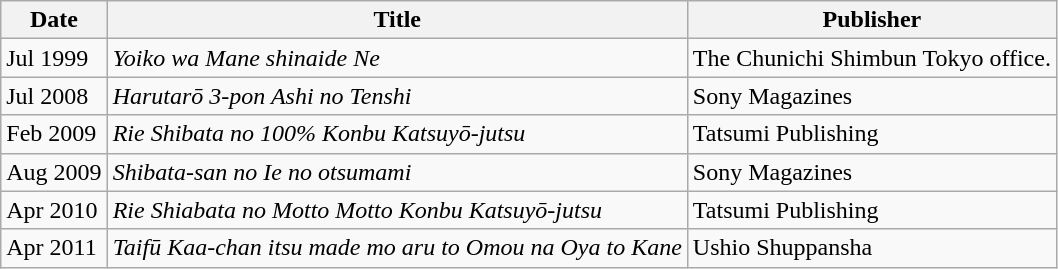<table class="wikitable">
<tr>
<th>Date</th>
<th>Title</th>
<th>Publisher</th>
</tr>
<tr>
<td>Jul 1999</td>
<td><em>Yoiko wa Mane shinaide Ne</em></td>
<td>The Chunichi Shimbun Tokyo office.</td>
</tr>
<tr>
<td>Jul 2008</td>
<td><em>Harutarō 3-pon Ashi no Tenshi</em></td>
<td>Sony Magazines</td>
</tr>
<tr>
<td>Feb 2009</td>
<td><em>Rie Shibata no 100% Konbu Katsuyō-jutsu</em></td>
<td>Tatsumi Publishing</td>
</tr>
<tr>
<td>Aug 2009</td>
<td><em>Shibata-san no Ie no otsumami</em></td>
<td>Sony Magazines</td>
</tr>
<tr>
<td>Apr 2010</td>
<td><em>Rie Shiabata no Motto Motto Konbu Katsuyō-jutsu</em></td>
<td>Tatsumi Publishing</td>
</tr>
<tr>
<td>Apr 2011</td>
<td><em>Taifū Kaa-chan itsu made mo aru to Omou na Oya to Kane</em></td>
<td>Ushio Shuppansha</td>
</tr>
</table>
